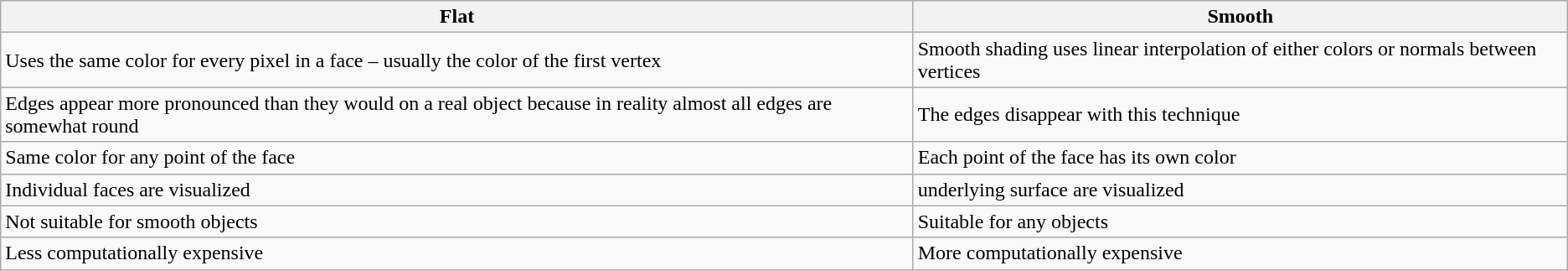<table class="wikitable">
<tr>
<th>Flat</th>
<th>Smooth</th>
</tr>
<tr>
<td>Uses the same color for every pixel in a face – usually the color of the first vertex</td>
<td>Smooth shading uses linear interpolation of either colors or normals between vertices</td>
</tr>
<tr>
<td>Edges appear more pronounced than they would on a real object because in reality almost all edges are somewhat round</td>
<td>The edges disappear with this technique</td>
</tr>
<tr>
<td>Same color for any point of the face</td>
<td>Each point of the face has its own color</td>
</tr>
<tr>
<td>Individual faces are visualized</td>
<td>underlying surface are visualized</td>
</tr>
<tr>
<td>Not suitable for smooth objects</td>
<td>Suitable for any objects</td>
</tr>
<tr>
<td>Less computationally expensive</td>
<td>More computationally expensive</td>
</tr>
</table>
